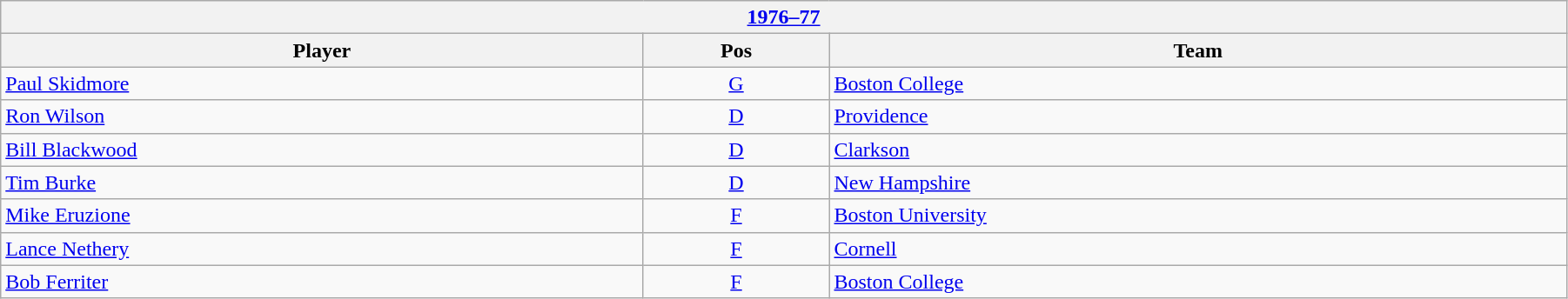<table class="wikitable" width=95%>
<tr>
<th colspan=3><a href='#'>1976–77</a></th>
</tr>
<tr>
<th>Player</th>
<th>Pos</th>
<th>Team</th>
</tr>
<tr>
<td><a href='#'>Paul Skidmore</a></td>
<td align=center><a href='#'>G</a></td>
<td><a href='#'>Boston College</a></td>
</tr>
<tr>
<td><a href='#'>Ron Wilson</a></td>
<td align=center><a href='#'>D</a></td>
<td><a href='#'>Providence</a></td>
</tr>
<tr>
<td><a href='#'>Bill Blackwood</a></td>
<td align=center><a href='#'>D</a></td>
<td><a href='#'>Clarkson</a></td>
</tr>
<tr>
<td><a href='#'>Tim Burke</a></td>
<td align=center><a href='#'>D</a></td>
<td><a href='#'>New Hampshire</a></td>
</tr>
<tr>
<td><a href='#'>Mike Eruzione</a></td>
<td align=center><a href='#'>F</a></td>
<td><a href='#'>Boston University</a></td>
</tr>
<tr>
<td><a href='#'>Lance Nethery</a></td>
<td align=center><a href='#'>F</a></td>
<td><a href='#'>Cornell</a></td>
</tr>
<tr>
<td><a href='#'>Bob Ferriter</a></td>
<td align=center><a href='#'>F</a></td>
<td><a href='#'>Boston College</a></td>
</tr>
</table>
